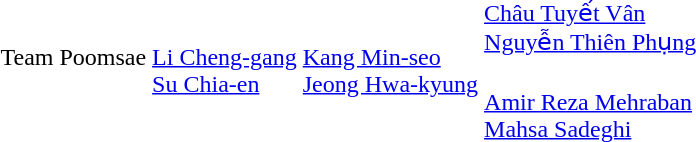<table>
<tr>
<td rowspan=2>Team Poomsae<br></td>
<td rowspan=2><br><a href='#'>Li Cheng-gang</a><br><a href='#'>Su Chia-en</a></td>
<td rowspan=2><br><a href='#'>Kang Min-seo</a><br><a href='#'>Jeong Hwa-kyung</a></td>
<td><br><a href='#'>Châu Tuyết Vân</a><br><a href='#'>Nguyễn Thiên Phụng</a></td>
</tr>
<tr>
<td><br><a href='#'>Amir Reza Mehraban</a><br><a href='#'>Mahsa Sadeghi</a></td>
</tr>
</table>
